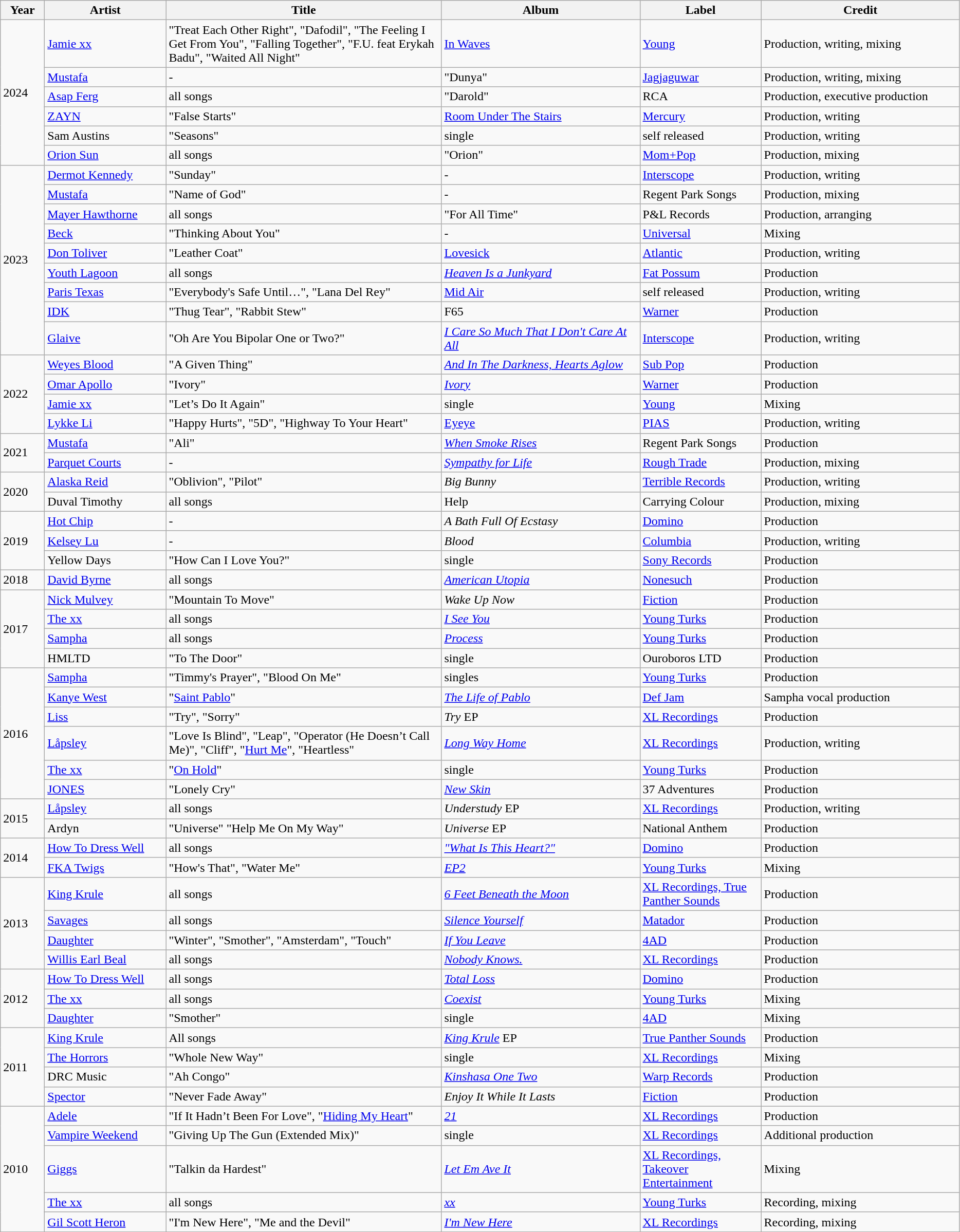<table class="wikitable">
<tr>
<th width="50">Year</th>
<th width="150">Artist</th>
<th width="350">Title</th>
<th width="250">Album</th>
<th width="150">Label</th>
<th width="250">Credit</th>
</tr>
<tr>
<td rowspan="6">2024</td>
<td><a href='#'>Jamie xx</a></td>
<td>"Treat Each Other Right", "Dafodil", "The Feeling I Get From You", "Falling Together", "F.U. feat Erykah Badu", "Waited All Night"</td>
<td><a href='#'>In Waves</a></td>
<td><a href='#'>Young</a></td>
<td>Production, writing, mixing</td>
</tr>
<tr>
<td><a href='#'>Mustafa</a></td>
<td>-</td>
<td>"Dunya"</td>
<td><a href='#'>Jagjaguwar</a></td>
<td>Production, writing, mixing</td>
</tr>
<tr>
<td><a href='#'>Asap Ferg</a></td>
<td>all songs</td>
<td>"Darold"</td>
<td>RCA</td>
<td>Production, executive production</td>
</tr>
<tr>
<td><a href='#'>ZAYN</a></td>
<td>"False Starts"</td>
<td><a href='#'>Room Under The Stairs</a></td>
<td><a href='#'>Mercury</a></td>
<td>Production, writing</td>
</tr>
<tr>
<td>Sam Austins</td>
<td>"Seasons"</td>
<td>single</td>
<td>self released</td>
<td>Production, writing</td>
</tr>
<tr>
<td><a href='#'>Orion Sun</a></td>
<td>all songs</td>
<td>"Orion"</td>
<td><a href='#'>Mom+Pop</a></td>
<td>Production, mixing</td>
</tr>
<tr>
<td rowspan="9">2023</td>
<td><a href='#'>Dermot Kennedy</a></td>
<td>"Sunday"</td>
<td>-</td>
<td><a href='#'>Interscope</a></td>
<td>Production, writing</td>
</tr>
<tr>
<td><a href='#'>Mustafa</a></td>
<td>"Name of God"</td>
<td>-</td>
<td>Regent Park Songs</td>
<td>Production, mixing</td>
</tr>
<tr>
<td><a href='#'>Mayer Hawthorne</a></td>
<td>all songs</td>
<td>"For All Time"</td>
<td>P&L Records</td>
<td>Production, arranging</td>
</tr>
<tr>
<td><a href='#'>Beck</a></td>
<td>"Thinking About You"</td>
<td>-</td>
<td><a href='#'>Universal</a></td>
<td>Mixing</td>
</tr>
<tr>
<td><a href='#'>Don Toliver</a></td>
<td>"Leather Coat"</td>
<td><a href='#'>Lovesick</a></td>
<td><a href='#'>Atlantic</a></td>
<td>Production, writing</td>
</tr>
<tr>
<td><a href='#'>Youth Lagoon</a></td>
<td>all songs</td>
<td><em><a href='#'>Heaven Is a Junkyard</a></em></td>
<td><a href='#'>Fat Possum</a></td>
<td>Production</td>
</tr>
<tr>
<td><a href='#'>Paris Texas</a></td>
<td>"Everybody's Safe Until…", "Lana Del Rey"</td>
<td><a href='#'>Mid Air</a></td>
<td>self released</td>
<td>Production, writing</td>
</tr>
<tr>
<td><a href='#'>IDK</a></td>
<td>"Thug Tear", "Rabbit Stew"</td>
<td>F65</td>
<td><a href='#'>Warner</a></td>
<td>Production</td>
</tr>
<tr>
<td><a href='#'>Glaive</a></td>
<td>"Oh Are You Bipolar One or Two?"</td>
<td><em><a href='#'>I Care So Much That I Don't Care At All</a></em></td>
<td><a href='#'>Interscope</a></td>
<td>Production, writing</td>
</tr>
<tr>
<td rowspan="4">2022</td>
<td><a href='#'>Weyes Blood</a></td>
<td>"A Given Thing"</td>
<td><em><a href='#'>And In The Darkness, Hearts Aglow</a></em></td>
<td><a href='#'>Sub Pop</a></td>
<td>Production</td>
</tr>
<tr>
<td><a href='#'>Omar Apollo</a></td>
<td>"Ivory"</td>
<td><em><a href='#'>Ivory</a></em></td>
<td><a href='#'>Warner</a></td>
<td>Production</td>
</tr>
<tr>
<td><a href='#'>Jamie xx</a></td>
<td>"Let’s Do It Again"</td>
<td>single</td>
<td><a href='#'>Young</a></td>
<td>Mixing</td>
</tr>
<tr>
<td><a href='#'>Lykke Li</a></td>
<td>"Happy Hurts", "5D", "Highway To Your Heart"</td>
<td><a href='#'>Eyeye</a></td>
<td><a href='#'>PIAS</a></td>
<td>Production, writing</td>
</tr>
<tr>
<td rowspan="2">2021</td>
<td><a href='#'>Mustafa</a></td>
<td>"Ali"</td>
<td><em><a href='#'>When Smoke Rises</a></em></td>
<td>Regent Park Songs</td>
<td>Production</td>
</tr>
<tr>
<td><a href='#'>Parquet Courts</a></td>
<td>-</td>
<td><em><a href='#'>Sympathy for Life</a></em></td>
<td><a href='#'>Rough Trade</a></td>
<td>Production, mixing</td>
</tr>
<tr>
<td rowspan="2">2020</td>
<td><a href='#'>Alaska Reid</a></td>
<td>"Oblivion", "Pilot"</td>
<td><em>Big Bunny</em></td>
<td><a href='#'>Terrible Records</a></td>
<td>Production, writing</td>
</tr>
<tr>
<td>Duval Timothy</td>
<td>all songs</td>
<td>Help</td>
<td>Carrying Colour</td>
<td>Production, mixing</td>
</tr>
<tr>
<td rowspan="3">2019</td>
<td><a href='#'>Hot Chip</a></td>
<td>-</td>
<td><em>A Bath Full Of Ecstasy</em></td>
<td><a href='#'>Domino</a></td>
<td>Production</td>
</tr>
<tr>
<td><a href='#'>Kelsey Lu</a></td>
<td>-</td>
<td><em>Blood</em></td>
<td><a href='#'>Columbia</a></td>
<td>Production, writing</td>
</tr>
<tr>
<td>Yellow Days</td>
<td>"How Can I Love You?"</td>
<td>single</td>
<td><a href='#'>Sony Records</a></td>
<td>Production</td>
</tr>
<tr>
<td rowspan="1">2018</td>
<td><a href='#'>David Byrne</a></td>
<td>all songs</td>
<td><em><a href='#'>American Utopia</a></em></td>
<td><a href='#'>Nonesuch</a></td>
<td>Production</td>
</tr>
<tr>
<td rowspan="4">2017</td>
<td><a href='#'>Nick Mulvey</a></td>
<td>"Mountain To Move"</td>
<td><em>Wake Up Now</em></td>
<td><a href='#'>Fiction</a></td>
<td>Production</td>
</tr>
<tr>
<td><a href='#'>The xx</a></td>
<td>all songs</td>
<td><em><a href='#'>I See You</a></em></td>
<td><a href='#'>Young Turks</a></td>
<td>Production</td>
</tr>
<tr>
<td><a href='#'>Sampha</a></td>
<td>all songs</td>
<td><em><a href='#'>Process</a></em></td>
<td><a href='#'>Young Turks</a></td>
<td>Production</td>
</tr>
<tr>
<td>HMLTD</td>
<td>"To The Door"</td>
<td>single</td>
<td>Ouroboros LTD</td>
<td>Production</td>
</tr>
<tr>
<td rowspan="6">2016</td>
<td><a href='#'>Sampha</a></td>
<td>"Timmy's Prayer", "Blood On Me"</td>
<td>singles</td>
<td><a href='#'>Young Turks</a></td>
<td>Production</td>
</tr>
<tr>
<td><a href='#'>Kanye West</a></td>
<td>"<a href='#'>Saint Pablo</a>"</td>
<td><em><a href='#'>The Life of Pablo</a></em></td>
<td><a href='#'>Def Jam</a></td>
<td>Sampha vocal production</td>
</tr>
<tr>
<td><a href='#'>Liss</a></td>
<td>"Try", "Sorry"</td>
<td><em>Try</em> EP</td>
<td><a href='#'>XL Recordings</a></td>
<td>Production</td>
</tr>
<tr>
<td><a href='#'>Låpsley</a></td>
<td>"Love Is Blind", "Leap", "Operator (He Doesn’t Call Me)", "Cliff", "<a href='#'>Hurt Me</a>", "Heartless"</td>
<td><em><a href='#'>Long Way Home</a></em></td>
<td><a href='#'>XL Recordings</a></td>
<td>Production, writing</td>
</tr>
<tr>
<td><a href='#'>The xx</a></td>
<td>"<a href='#'>On Hold</a>"</td>
<td>single</td>
<td><a href='#'>Young Turks</a></td>
<td>Production</td>
</tr>
<tr>
<td><a href='#'>JONES</a></td>
<td>"Lonely Cry"</td>
<td><em><a href='#'>New Skin</a></em></td>
<td>37 Adventures</td>
<td>Production</td>
</tr>
<tr>
<td rowspan="2">2015</td>
<td><a href='#'>Låpsley</a></td>
<td>all songs</td>
<td><em>Understudy</em> EP</td>
<td><a href='#'>XL Recordings</a></td>
<td>Production, writing</td>
</tr>
<tr>
<td>Ardyn</td>
<td>"Universe" "Help Me On My Way"</td>
<td><em>Universe</em> EP</td>
<td>National Anthem</td>
<td>Production</td>
</tr>
<tr>
<td rowspan="2">2014</td>
<td><a href='#'>How To Dress Well</a></td>
<td>all songs</td>
<td><em><a href='#'>"What Is This Heart?"</a></em></td>
<td><a href='#'>Domino</a></td>
<td>Production</td>
</tr>
<tr>
<td><a href='#'>FKA Twigs</a></td>
<td>"How's That", "Water Me"</td>
<td><em><a href='#'>EP2</a></em></td>
<td><a href='#'>Young Turks</a></td>
<td>Mixing</td>
</tr>
<tr>
<td rowspan="4">2013</td>
<td><a href='#'>King Krule</a></td>
<td>all songs</td>
<td><em><a href='#'>6 Feet Beneath the Moon</a></em></td>
<td><a href='#'>XL Recordings, True Panther Sounds</a></td>
<td>Production</td>
</tr>
<tr>
<td><a href='#'>Savages</a></td>
<td>all songs</td>
<td><em><a href='#'>Silence Yourself</a></em></td>
<td><a href='#'>Matador</a></td>
<td>Production</td>
</tr>
<tr>
<td><a href='#'>Daughter</a></td>
<td>"Winter", "Smother", "Amsterdam", "Touch"</td>
<td><em><a href='#'>If You Leave</a></em></td>
<td><a href='#'>4AD</a></td>
<td>Production</td>
</tr>
<tr>
<td><a href='#'>Willis Earl Beal</a></td>
<td>all songs</td>
<td><em><a href='#'>Nobody Knows.</a></em></td>
<td><a href='#'>XL Recordings</a></td>
<td>Production</td>
</tr>
<tr>
<td rowspan="3">2012</td>
<td><a href='#'>How To Dress Well</a></td>
<td>all songs</td>
<td><em><a href='#'>Total Loss</a></em></td>
<td><a href='#'>Domino</a></td>
<td>Production</td>
</tr>
<tr>
<td><a href='#'>The xx</a></td>
<td>all songs</td>
<td><em><a href='#'>Coexist</a></em></td>
<td><a href='#'>Young Turks</a></td>
<td>Mixing</td>
</tr>
<tr>
<td><a href='#'>Daughter</a></td>
<td>"Smother"</td>
<td>single</td>
<td><a href='#'>4AD</a></td>
<td>Mixing</td>
</tr>
<tr>
<td rowspan="4">2011</td>
<td><a href='#'>King Krule</a></td>
<td>All songs</td>
<td><em><a href='#'>King Krule</a></em> EP</td>
<td><a href='#'>True Panther Sounds</a></td>
<td>Production</td>
</tr>
<tr>
<td><a href='#'>The Horrors</a></td>
<td>"Whole New Way"</td>
<td>single</td>
<td><a href='#'>XL Recordings</a></td>
<td>Mixing</td>
</tr>
<tr>
<td>DRC Music</td>
<td>"Ah Congo"</td>
<td><em><a href='#'>Kinshasa One Two</a></em></td>
<td><a href='#'>Warp Records</a></td>
<td>Production</td>
</tr>
<tr>
<td><a href='#'>Spector</a></td>
<td>"Never Fade Away"</td>
<td><em>Enjoy It While It Lasts</em></td>
<td><a href='#'>Fiction</a></td>
<td>Production</td>
</tr>
<tr>
<td rowspan="5">2010</td>
<td><a href='#'>Adele</a></td>
<td>"If It Hadn’t Been For Love", "<a href='#'>Hiding My Heart</a>"</td>
<td><em><a href='#'>21</a></em></td>
<td><a href='#'>XL Recordings</a></td>
<td>Production</td>
</tr>
<tr>
<td><a href='#'>Vampire Weekend</a></td>
<td>"Giving Up The Gun (Extended Mix)"</td>
<td>single</td>
<td><a href='#'>XL Recordings</a></td>
<td>Additional production</td>
</tr>
<tr>
<td><a href='#'>Giggs</a></td>
<td>"Talkin da Hardest"</td>
<td><em><a href='#'>Let Em Ave It</a></em></td>
<td><a href='#'>XL Recordings, Takeover Entertainment</a></td>
<td>Mixing</td>
</tr>
<tr>
<td><a href='#'>The xx</a></td>
<td>all songs</td>
<td><em><a href='#'>xx</a></em></td>
<td><a href='#'>Young Turks</a></td>
<td>Recording, mixing</td>
</tr>
<tr>
<td><a href='#'>Gil Scott Heron</a></td>
<td>"I'm New Here", "Me and the Devil"</td>
<td><em><a href='#'>I'm New Here</a></em></td>
<td><a href='#'>XL Recordings</a></td>
<td>Recording, mixing</td>
</tr>
</table>
